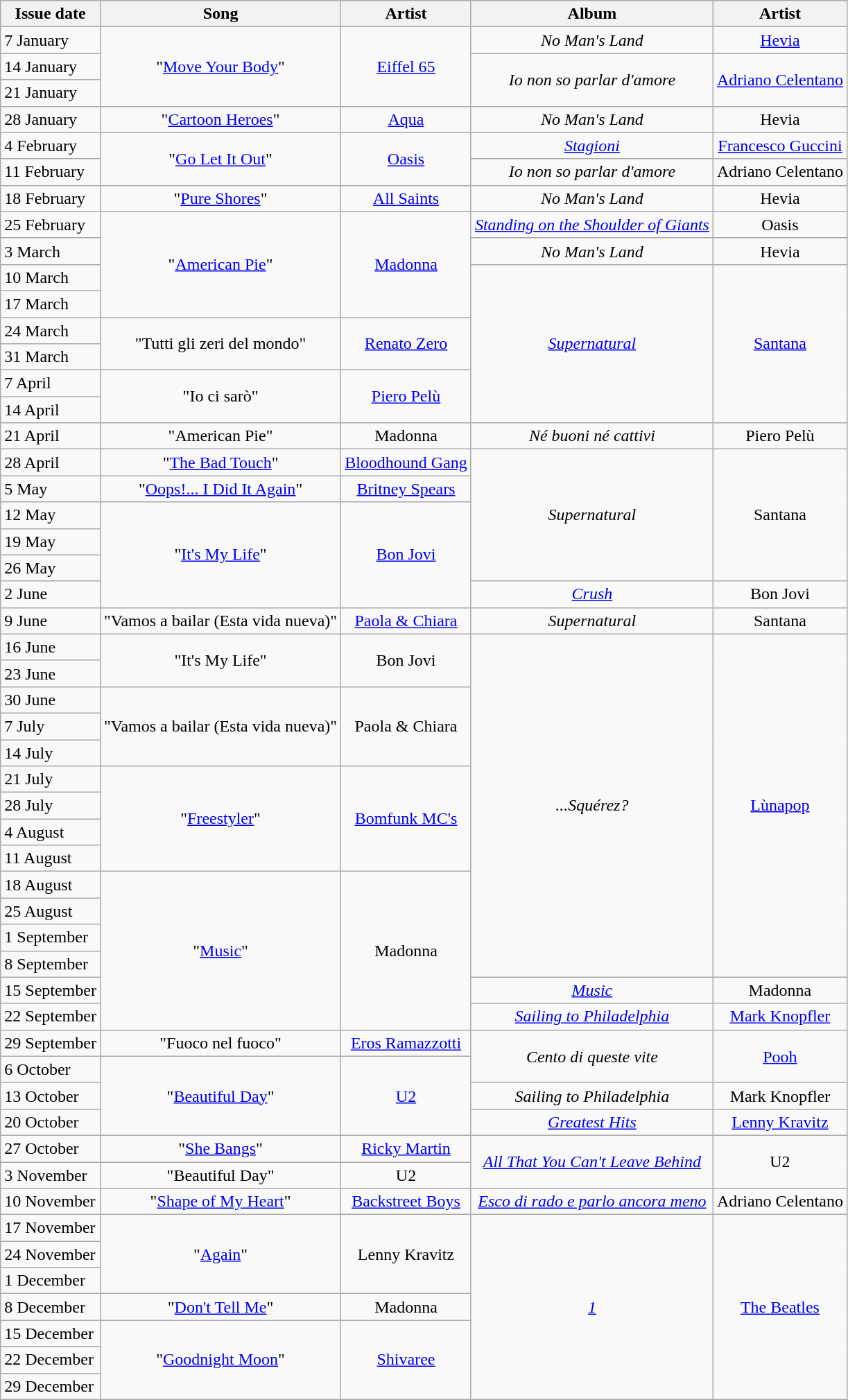<table class="wikitable">
<tr>
<th align="center">Issue date</th>
<th align="center">Song</th>
<th align="center">Artist</th>
<th align="center">Album</th>
<th align="center">Artist</th>
</tr>
<tr>
<td align="left">7 January</td>
<td align="center" rowspan="3">"<a href='#'>Move Your Body</a>"</td>
<td align="center" rowspan="3"><a href='#'>Eiffel 65</a></td>
<td align="center"><em>No Man's Land</em></td>
<td align="center"><a href='#'>Hevia</a></td>
</tr>
<tr>
<td align="left">14 January</td>
<td align="center" rowspan="2"><em>Io non so parlar d'amore</em></td>
<td align="center" rowspan="2"><a href='#'>Adriano Celentano</a></td>
</tr>
<tr>
<td align="left">21 January</td>
</tr>
<tr>
<td align="left">28 January</td>
<td align="center">"<a href='#'>Cartoon Heroes</a>"</td>
<td align="center"><a href='#'>Aqua</a></td>
<td align="center"><em>No Man's Land</em></td>
<td align="center">Hevia</td>
</tr>
<tr>
<td align="left">4 February</td>
<td align="center" rowspan="2">"<a href='#'>Go Let It Out</a>"</td>
<td align="center" rowspan="2"><a href='#'>Oasis</a></td>
<td align="center"><em><a href='#'>Stagioni</a></em></td>
<td align="center"><a href='#'>Francesco Guccini</a></td>
</tr>
<tr>
<td align="left">11 February</td>
<td align="center"><em>Io non so parlar d'amore</em></td>
<td align="center">Adriano Celentano</td>
</tr>
<tr>
<td align="left">18 February</td>
<td align="center">"<a href='#'>Pure Shores</a>"</td>
<td align="center"><a href='#'>All Saints</a></td>
<td align="center"><em>No Man's Land</em></td>
<td align="center">Hevia</td>
</tr>
<tr>
<td align="left">25 February</td>
<td align="center" rowspan="4">"<a href='#'>American Pie</a>"</td>
<td align="center" rowspan="4"><a href='#'>Madonna</a></td>
<td align="center"><em><a href='#'>Standing on the Shoulder of Giants</a></em></td>
<td align="center">Oasis</td>
</tr>
<tr>
<td align="left">3 March</td>
<td align="center"><em>No Man's Land</em></td>
<td align="center">Hevia</td>
</tr>
<tr>
<td align="left">10 March</td>
<td align="center" rowspan="6"><em><a href='#'>Supernatural</a></em></td>
<td align="center" rowspan="6"><a href='#'>Santana</a></td>
</tr>
<tr>
<td align="left">17 March</td>
</tr>
<tr>
<td align="left">24 March</td>
<td align="center" rowspan="2">"Tutti gli zeri del mondo"</td>
<td align="center" rowspan="2"><a href='#'>Renato Zero</a></td>
</tr>
<tr>
<td align="left">31 March</td>
</tr>
<tr>
<td align="left">7 April</td>
<td align="center" rowspan="2">"Io ci sarò"</td>
<td align="center" rowspan="2"><a href='#'>Piero Pelù</a></td>
</tr>
<tr>
<td align="left">14 April</td>
</tr>
<tr>
<td align="left">21 April</td>
<td align="center">"American Pie"</td>
<td align="center">Madonna</td>
<td align="center"><em>Né buoni né cattivi</em></td>
<td align="center">Piero Pelù</td>
</tr>
<tr>
<td align="left">28 April</td>
<td align="center">"<a href='#'>The Bad Touch</a>"</td>
<td align="center"><a href='#'>Bloodhound Gang</a></td>
<td align="center" rowspan="5"><em>Supernatural</em></td>
<td align="center" rowspan="5">Santana</td>
</tr>
<tr>
<td align="left">5 May</td>
<td align="center">"<a href='#'>Oops!... I Did It Again</a>"</td>
<td align="center"><a href='#'>Britney Spears</a></td>
</tr>
<tr>
<td align="left">12 May</td>
<td align="center" rowspan="4">"<a href='#'>It's My Life</a>"</td>
<td align="center" rowspan="4"><a href='#'>Bon Jovi</a></td>
</tr>
<tr>
<td align="left">19 May</td>
</tr>
<tr>
<td align="left">26 May</td>
</tr>
<tr>
<td align="left">2 June</td>
<td align="center"><em><a href='#'>Crush</a></em></td>
<td align="center">Bon Jovi</td>
</tr>
<tr>
<td align="left">9 June</td>
<td align="center">"Vamos a bailar (Esta vida nueva)"</td>
<td align="center"><a href='#'>Paola & Chiara</a></td>
<td align="center"><em>Supernatural</em></td>
<td align="center">Santana</td>
</tr>
<tr>
<td align="left">16 June</td>
<td align="center" rowspan="2">"It's My Life"</td>
<td align="center" rowspan="2">Bon Jovi</td>
<td align="center" rowspan="13"><em>...Squérez?</em></td>
<td align="center" rowspan="13"><a href='#'>Lùnapop</a></td>
</tr>
<tr>
<td align="left">23 June</td>
</tr>
<tr>
<td align="left">30 June</td>
<td align="center" rowspan="3">"Vamos a bailar (Esta vida nueva)"</td>
<td align="center" rowspan="3">Paola & Chiara</td>
</tr>
<tr>
<td align="left">7 July</td>
</tr>
<tr>
<td align="left">14 July</td>
</tr>
<tr>
<td align="left">21 July</td>
<td align="center" rowspan="4">"<a href='#'>Freestyler</a>"</td>
<td align="center" rowspan="4"><a href='#'>Bomfunk MC's</a></td>
</tr>
<tr>
<td align="left">28 July</td>
</tr>
<tr>
<td align="left">4 August</td>
</tr>
<tr>
<td align="left">11 August</td>
</tr>
<tr>
<td align="left">18 August</td>
<td align="center" rowspan="6">"<a href='#'>Music</a>"</td>
<td align="center" rowspan="6">Madonna</td>
</tr>
<tr>
<td align="left">25 August</td>
</tr>
<tr>
<td align="left">1 September</td>
</tr>
<tr>
<td align="left">8 September</td>
</tr>
<tr>
<td align="left">15 September</td>
<td align="center"><em><a href='#'>Music</a></em></td>
<td align="center">Madonna</td>
</tr>
<tr>
<td align="left">22 September</td>
<td align="center"><em><a href='#'>Sailing to Philadelphia</a></em></td>
<td align="center"><a href='#'>Mark Knopfler</a></td>
</tr>
<tr>
<td align="left">29 September</td>
<td align="center">"Fuoco nel fuoco"</td>
<td align="center"><a href='#'>Eros Ramazzotti</a></td>
<td align="center" rowspan="2"><em>Cento di queste vite</em></td>
<td align="center" rowspan="2"><a href='#'>Pooh</a></td>
</tr>
<tr>
<td align="left">6 October</td>
<td align="center" rowspan="3">"<a href='#'>Beautiful Day</a>"</td>
<td align="center" rowspan="3"><a href='#'>U2</a></td>
</tr>
<tr>
<td align="left">13 October</td>
<td align="center"><em>Sailing to Philadelphia</em></td>
<td align="center">Mark Knopfler</td>
</tr>
<tr>
<td align="left">20 October</td>
<td align="center"><em><a href='#'>Greatest Hits</a></em></td>
<td align="center"><a href='#'>Lenny Kravitz</a></td>
</tr>
<tr>
<td align="left">27 October</td>
<td align="center">"<a href='#'>She Bangs</a>"</td>
<td align="center"><a href='#'>Ricky Martin</a></td>
<td align="center" rowspan="2"><em><a href='#'>All That You Can't Leave Behind</a></em></td>
<td align="center" rowspan="2">U2</td>
</tr>
<tr>
<td align="left">3 November</td>
<td align="center">"Beautiful Day"</td>
<td align="center">U2</td>
</tr>
<tr>
<td align="left">10 November</td>
<td align="center">"<a href='#'>Shape of My Heart</a>"</td>
<td align="center"><a href='#'>Backstreet Boys</a></td>
<td align="center"><em><a href='#'>Esco di rado e parlo ancora meno</a></em></td>
<td align="center">Adriano Celentano</td>
</tr>
<tr>
<td align="left">17 November</td>
<td align="center" rowspan="3">"<a href='#'>Again</a>"</td>
<td align="center" rowspan="3">Lenny Kravitz</td>
<td align="center" rowspan="7"><em><a href='#'>1</a></em></td>
<td align="center" rowspan="7"><a href='#'>The Beatles</a></td>
</tr>
<tr>
<td align="left">24 November</td>
</tr>
<tr>
<td align="left">1 December</td>
</tr>
<tr>
<td align="left">8 December</td>
<td align="center">"<a href='#'>Don't Tell Me</a>"</td>
<td align="center">Madonna</td>
</tr>
<tr>
<td align="left">15 December</td>
<td align="center" rowspan="3">"<a href='#'>Goodnight Moon</a>"</td>
<td align="center" rowspan="3"><a href='#'>Shivaree</a></td>
</tr>
<tr>
<td align="left">22 December</td>
</tr>
<tr>
<td align="left">29 December</td>
</tr>
</table>
